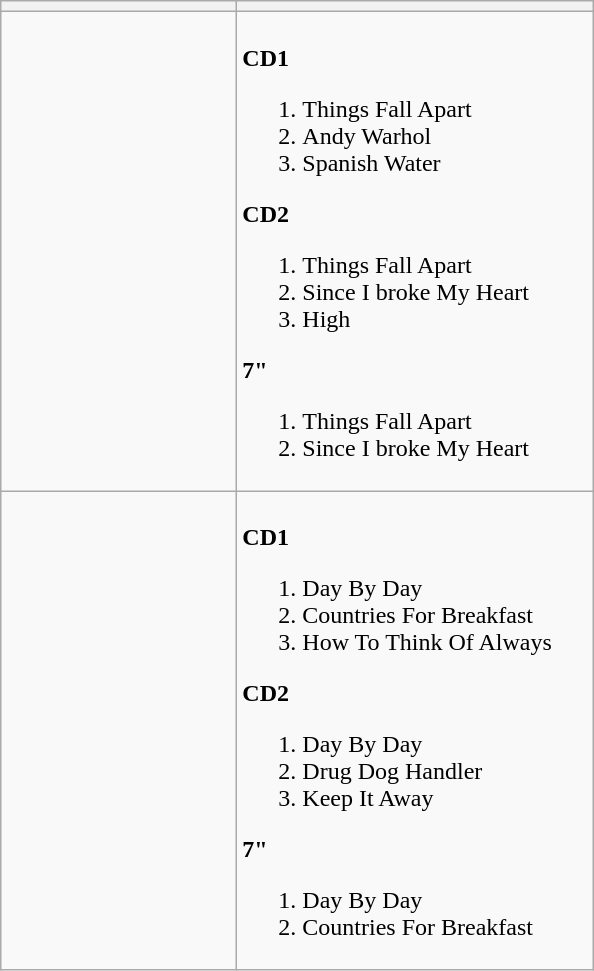<table class=wikitable>
<tr>
<th width="150"></th>
<th width="230"></th>
</tr>
<tr>
<td></td>
<td><br><strong>CD1</strong><ol><li>Things Fall Apart</li><li>Andy Warhol</li><li>Spanish Water</li></ol><strong>CD2</strong><ol><li>Things Fall Apart</li><li>Since I broke My Heart</li><li>High</li></ol><strong>7"</strong><ol><li>Things Fall Apart</li><li>Since I broke My Heart</li></ol></td>
</tr>
<tr>
<td></td>
<td><br><strong>CD1</strong><ol><li>Day By Day</li><li>Countries For Breakfast</li><li>How To Think Of Always</li></ol><strong>CD2</strong><ol><li>Day By Day</li><li>Drug Dog Handler</li><li>Keep It Away</li></ol><strong>7"</strong><ol><li>Day By Day</li><li>Countries For Breakfast</li></ol></td>
</tr>
</table>
